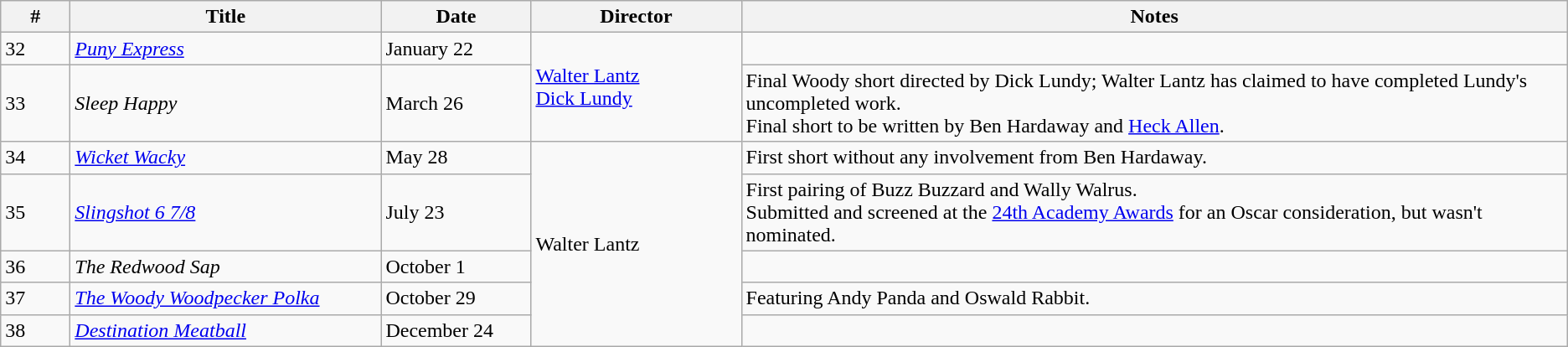<table class="wikitable">
<tr>
<th style="width:3em">#</th>
<th style="width:15em">Title</th>
<th style="width:7em">Date</th>
<th style="width:10em">Director</th>
<th>Notes</th>
</tr>
<tr>
<td>32</td>
<td><em><a href='#'>Puny Express</a></em></td>
<td>January 22</td>
<td rowspan="2"><a href='#'>Walter Lantz</a><br><a href='#'>Dick Lundy</a></td>
<td></td>
</tr>
<tr>
<td>33</td>
<td><em>Sleep Happy</em></td>
<td>March 26</td>
<td>Final Woody short directed by Dick Lundy; Walter Lantz has claimed to have completed Lundy's uncompleted work.<br> Final short to be written by Ben Hardaway and <a href='#'>Heck Allen</a>.</td>
</tr>
<tr>
<td>34</td>
<td><em><a href='#'>Wicket Wacky</a></em></td>
<td>May 28</td>
<td rowspan="5">Walter Lantz</td>
<td>First short without any involvement from Ben Hardaway.</td>
</tr>
<tr>
<td>35</td>
<td><em><a href='#'>Slingshot 6 7/8</a></em></td>
<td>July 23</td>
<td>First pairing of Buzz Buzzard and Wally Walrus.<br>Submitted and screened at the <a href='#'>24th Academy Awards</a> for an Oscar consideration, but wasn't nominated.</td>
</tr>
<tr>
<td>36</td>
<td><em>The Redwood Sap</em></td>
<td>October 1</td>
<td></td>
</tr>
<tr>
<td>37</td>
<td><em><a href='#'>The Woody Woodpecker Polka</a></em></td>
<td>October 29</td>
<td>Featuring Andy Panda and Oswald Rabbit.</td>
</tr>
<tr>
<td>38</td>
<td><em><a href='#'>Destination Meatball</a></em></td>
<td>December 24</td>
<td></td>
</tr>
</table>
